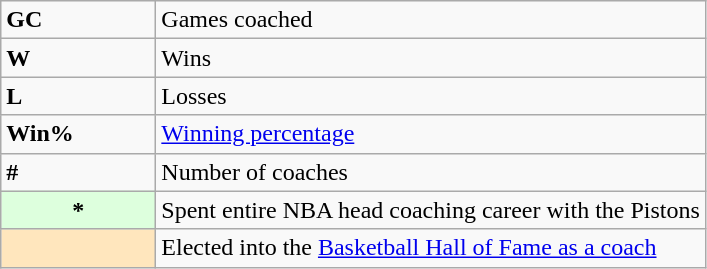<table class="wikitable">
<tr>
<td><strong>GC</strong></td>
<td>Games coached</td>
</tr>
<tr>
<td><strong>W</strong></td>
<td>Wins</td>
</tr>
<tr>
<td><strong>L</strong></td>
<td>Losses</td>
</tr>
<tr>
<td><strong>Win%</strong></td>
<td><a href='#'>Winning percentage</a></td>
</tr>
<tr>
<td><strong>#</strong></td>
<td>Number of coaches</td>
</tr>
<tr>
<th style="background-color:#ddffdd; width:6em">*</th>
<td>Spent entire NBA head coaching career with the Pistons</td>
</tr>
<tr>
<th style="background-color:#FFE6BD; width:6em"></th>
<td>Elected into the <a href='#'>Basketball Hall of Fame as a coach</a></td>
</tr>
</table>
